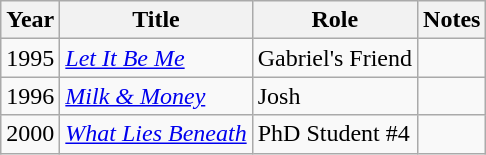<table class="wikitable sortable">
<tr>
<th>Year</th>
<th>Title</th>
<th>Role</th>
<th>Notes</th>
</tr>
<tr>
<td>1995</td>
<td><a href='#'><em>Let It Be Me</em></a></td>
<td>Gabriel's Friend</td>
<td></td>
</tr>
<tr>
<td>1996</td>
<td><em><a href='#'>Milk & Money</a></em></td>
<td>Josh</td>
<td></td>
</tr>
<tr>
<td>2000</td>
<td><em><a href='#'>What Lies Beneath</a></em></td>
<td>PhD Student #4</td>
<td></td>
</tr>
</table>
